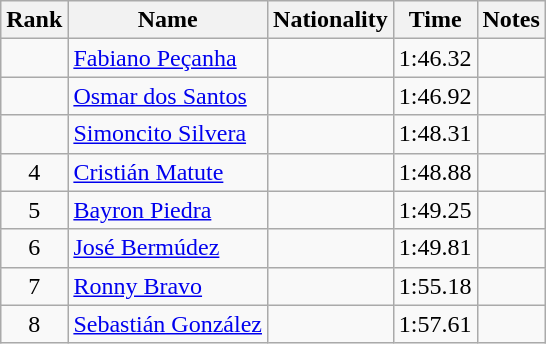<table class="wikitable sortable" style="text-align:center">
<tr>
<th>Rank</th>
<th>Name</th>
<th>Nationality</th>
<th>Time</th>
<th>Notes</th>
</tr>
<tr>
<td></td>
<td align=left><a href='#'>Fabiano Peçanha</a></td>
<td align=left></td>
<td>1:46.32</td>
<td></td>
</tr>
<tr>
<td></td>
<td align=left><a href='#'>Osmar dos Santos</a></td>
<td align=left></td>
<td>1:46.92</td>
<td></td>
</tr>
<tr>
<td></td>
<td align=left><a href='#'>Simoncito Silvera</a></td>
<td align=left></td>
<td>1:48.31</td>
<td></td>
</tr>
<tr>
<td>4</td>
<td align=left><a href='#'>Cristián Matute</a></td>
<td align=left></td>
<td>1:48.88</td>
<td></td>
</tr>
<tr>
<td>5</td>
<td align=left><a href='#'>Bayron Piedra</a></td>
<td align=left></td>
<td>1:49.25</td>
<td></td>
</tr>
<tr>
<td>6</td>
<td align=left><a href='#'>José Bermúdez</a></td>
<td align=left></td>
<td>1:49.81</td>
<td></td>
</tr>
<tr>
<td>7</td>
<td align=left><a href='#'>Ronny Bravo</a></td>
<td align=left></td>
<td>1:55.18</td>
<td></td>
</tr>
<tr>
<td>8</td>
<td align=left><a href='#'>Sebastián González</a></td>
<td align=left></td>
<td>1:57.61</td>
<td></td>
</tr>
</table>
